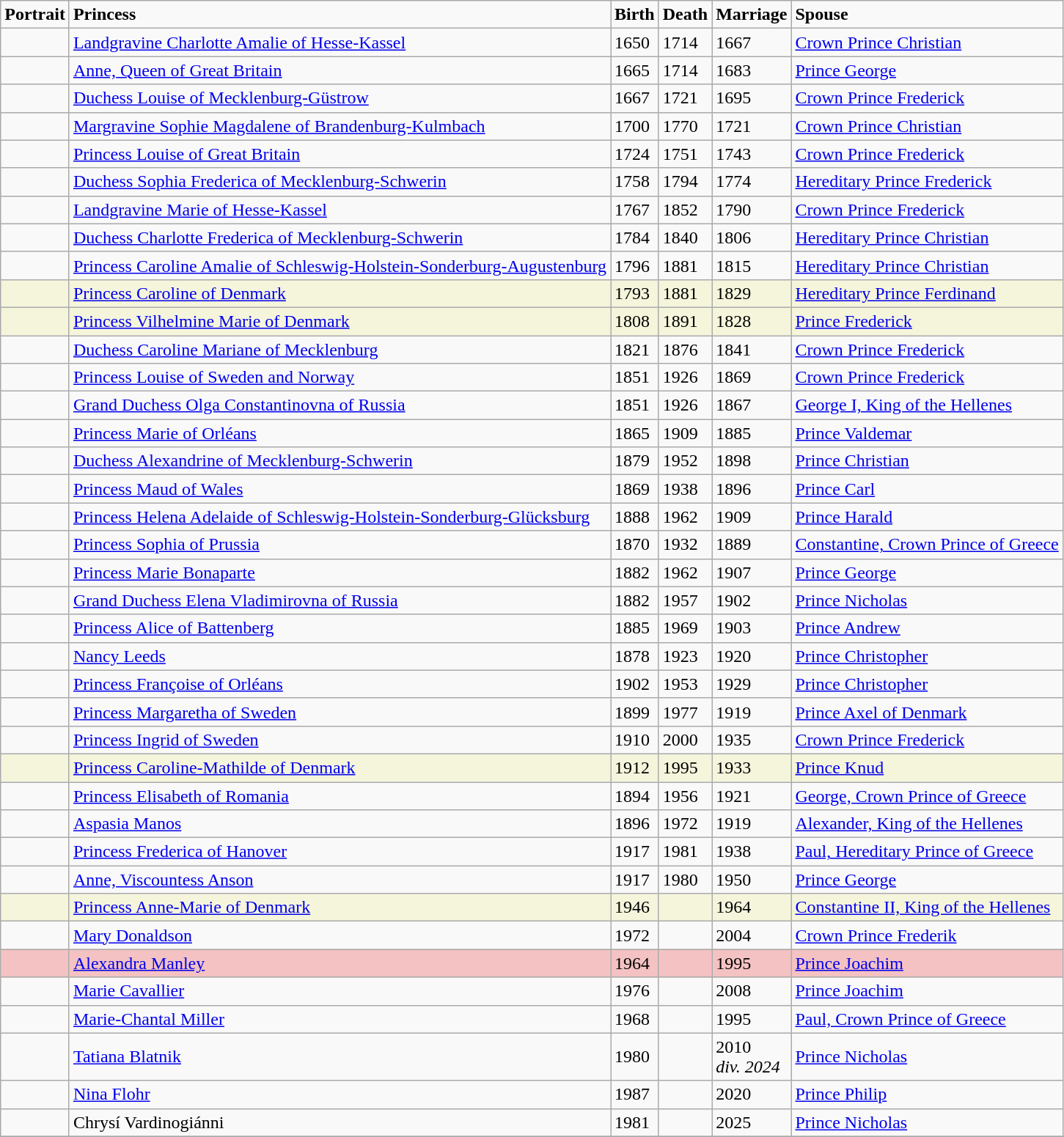<table class="wikitable">
<tr>
<td><strong>Portrait</strong></td>
<td><strong>Princess</strong></td>
<td><strong>Birth</strong></td>
<td><strong>Death</strong></td>
<td><strong>Marriage</strong></td>
<td><strong>Spouse</strong></td>
</tr>
<tr>
<td></td>
<td><a href='#'>Landgravine Charlotte Amalie of Hesse-Kassel</a></td>
<td>1650</td>
<td>1714</td>
<td>1667</td>
<td><a href='#'>Crown Prince Christian</a></td>
</tr>
<tr>
<td></td>
<td><a href='#'>Anne, Queen of Great Britain</a></td>
<td>1665</td>
<td>1714</td>
<td>1683</td>
<td><a href='#'>Prince George</a></td>
</tr>
<tr>
<td></td>
<td><a href='#'>Duchess Louise of Mecklenburg-Güstrow</a></td>
<td>1667</td>
<td>1721</td>
<td>1695</td>
<td><a href='#'>Crown Prince Frederick</a></td>
</tr>
<tr>
<td></td>
<td><a href='#'>Margravine Sophie Magdalene of Brandenburg-Kulmbach</a></td>
<td>1700</td>
<td>1770</td>
<td>1721</td>
<td><a href='#'>Crown Prince Christian</a></td>
</tr>
<tr>
<td></td>
<td><a href='#'>Princess Louise of Great Britain</a></td>
<td>1724</td>
<td>1751</td>
<td>1743</td>
<td><a href='#'>Crown Prince Frederick</a></td>
</tr>
<tr>
<td></td>
<td><a href='#'>Duchess Sophia Frederica of Mecklenburg-Schwerin</a></td>
<td>1758</td>
<td>1794</td>
<td>1774</td>
<td><a href='#'>Hereditary Prince Frederick</a></td>
</tr>
<tr>
<td></td>
<td><a href='#'>Landgravine Marie of Hesse-Kassel</a></td>
<td>1767</td>
<td>1852</td>
<td>1790</td>
<td><a href='#'>Crown Prince Frederick</a></td>
</tr>
<tr>
<td></td>
<td><a href='#'>Duchess Charlotte Frederica of Mecklenburg-Schwerin</a></td>
<td>1784</td>
<td>1840</td>
<td>1806</td>
<td><a href='#'>Hereditary Prince Christian</a></td>
</tr>
<tr>
<td></td>
<td><a href='#'>Princess Caroline Amalie of Schleswig-Holstein-Sonderburg-Augustenburg</a></td>
<td>1796</td>
<td>1881</td>
<td>1815</td>
<td><a href='#'>Hereditary Prince Christian</a></td>
</tr>
<tr>
<td style="background:beige"></td>
<td style="background:beige"><a href='#'>Princess Caroline of Denmark</a></td>
<td style="background:beige">1793</td>
<td style="background:beige">1881</td>
<td style="background:beige">1829</td>
<td style="background:beige"><a href='#'>Hereditary Prince Ferdinand</a></td>
</tr>
<tr |>
<td style="background:beige"></td>
<td style="background:beige"><a href='#'>Princess Vilhelmine Marie of Denmark</a></td>
<td style="background:beige">1808</td>
<td style="background:beige">1891</td>
<td style="background:beige">1828</td>
<td style="background:beige"><a href='#'>Prince Frederick</a></td>
</tr>
<tr>
<td></td>
<td><a href='#'>Duchess Caroline Mariane of Mecklenburg</a></td>
<td>1821</td>
<td>1876</td>
<td>1841</td>
<td><a href='#'>Crown Prince Frederick</a></td>
</tr>
<tr>
<td></td>
<td><a href='#'>Princess Louise of Sweden and Norway</a></td>
<td>1851</td>
<td>1926</td>
<td>1869</td>
<td><a href='#'>Crown Prince Frederick</a></td>
</tr>
<tr>
<td></td>
<td><a href='#'>Grand Duchess Olga Constantinovna of Russia</a></td>
<td>1851</td>
<td>1926</td>
<td>1867</td>
<td><a href='#'>George I, King of the Hellenes</a></td>
</tr>
<tr>
<td></td>
<td><a href='#'>Princess Marie of Orléans</a></td>
<td>1865</td>
<td>1909</td>
<td>1885</td>
<td><a href='#'>Prince Valdemar</a></td>
</tr>
<tr>
<td></td>
<td><a href='#'>Duchess Alexandrine of Mecklenburg-Schwerin</a></td>
<td>1879</td>
<td>1952</td>
<td>1898</td>
<td><a href='#'>Prince Christian</a></td>
</tr>
<tr>
<td></td>
<td><a href='#'>Princess Maud of Wales</a></td>
<td>1869</td>
<td>1938</td>
<td>1896</td>
<td><a href='#'>Prince Carl</a></td>
</tr>
<tr>
<td></td>
<td><a href='#'>Princess Helena Adelaide of Schleswig-Holstein-Sonderburg-Glücksburg</a></td>
<td>1888</td>
<td>1962</td>
<td>1909</td>
<td><a href='#'>Prince Harald</a></td>
</tr>
<tr>
<td></td>
<td><a href='#'>Princess Sophia of Prussia</a></td>
<td>1870</td>
<td>1932</td>
<td>1889</td>
<td><a href='#'>Constantine, Crown Prince of Greece</a></td>
</tr>
<tr>
<td></td>
<td><a href='#'>Princess Marie Bonaparte</a></td>
<td>1882</td>
<td>1962</td>
<td>1907</td>
<td><a href='#'>Prince George</a></td>
</tr>
<tr>
<td></td>
<td><a href='#'>Grand Duchess Elena Vladimirovna of Russia</a></td>
<td>1882</td>
<td>1957</td>
<td>1902</td>
<td><a href='#'>Prince Nicholas</a></td>
</tr>
<tr>
<td></td>
<td><a href='#'>Princess Alice of Battenberg</a></td>
<td>1885</td>
<td>1969</td>
<td>1903</td>
<td><a href='#'>Prince Andrew</a></td>
</tr>
<tr>
<td></td>
<td><a href='#'>Nancy Leeds</a></td>
<td>1878</td>
<td>1923</td>
<td>1920</td>
<td><a href='#'>Prince Christopher</a></td>
</tr>
<tr>
<td></td>
<td><a href='#'>Princess Françoise of Orléans</a></td>
<td>1902</td>
<td>1953</td>
<td>1929</td>
<td><a href='#'>Prince Christopher</a></td>
</tr>
<tr>
<td></td>
<td><a href='#'>Princess Margaretha of Sweden</a></td>
<td>1899</td>
<td>1977</td>
<td>1919</td>
<td><a href='#'>Prince Axel of Denmark</a></td>
</tr>
<tr>
<td></td>
<td><a href='#'>Princess Ingrid of Sweden</a></td>
<td>1910</td>
<td>2000</td>
<td>1935</td>
<td><a href='#'>Crown Prince Frederick</a></td>
</tr>
<tr>
<td style="background:beige"></td>
<td style="background:beige"><a href='#'>Princess Caroline-Mathilde of Denmark</a></td>
<td style="background:beige">1912</td>
<td style="background:beige">1995</td>
<td style="background:beige">1933</td>
<td style="background:beige"><a href='#'>Prince Knud</a></td>
</tr>
<tr>
<td></td>
<td><a href='#'>Princess Elisabeth of Romania</a></td>
<td>1894</td>
<td>1956</td>
<td>1921</td>
<td><a href='#'>George, Crown Prince of Greece</a></td>
</tr>
<tr>
<td></td>
<td><a href='#'>Aspasia Manos</a></td>
<td>1896</td>
<td>1972</td>
<td>1919</td>
<td><a href='#'>Alexander, King of the Hellenes</a></td>
</tr>
<tr>
<td></td>
<td><a href='#'>Princess Frederica of Hanover</a></td>
<td>1917</td>
<td>1981</td>
<td>1938</td>
<td><a href='#'>Paul, Hereditary Prince of Greece</a></td>
</tr>
<tr>
<td></td>
<td><a href='#'>Anne, Viscountess Anson</a></td>
<td>1917</td>
<td>1980</td>
<td>1950</td>
<td><a href='#'>Prince George</a></td>
</tr>
<tr>
<td style="background:beige"></td>
<td style="background:beige"><a href='#'>Princess Anne-Marie of Denmark</a></td>
<td style="background:beige">1946</td>
<td style="background:beige"></td>
<td style="background:beige">1964</td>
<td style="background:beige"><a href='#'>Constantine II, King of the Hellenes</a></td>
</tr>
<tr>
<td></td>
<td><a href='#'>Mary Donaldson</a></td>
<td>1972</td>
<td></td>
<td>2004</td>
<td><a href='#'>Crown Prince Frederik</a></td>
</tr>
<tr>
<td style="background:#F4C2C2"></td>
<td style="background:#F4C2C2"><a href='#'>Alexandra Manley</a></td>
<td style="background:#F4C2C2">1964</td>
<td style="background:#F4C2C2"></td>
<td style="background:#F4C2C2">1995</td>
<td style="background:#F4C2C2"><a href='#'>Prince Joachim</a></td>
</tr>
<tr>
<td></td>
<td><a href='#'>Marie Cavallier</a></td>
<td>1976</td>
<td></td>
<td>2008</td>
<td><a href='#'>Prince Joachim</a></td>
</tr>
<tr>
<td></td>
<td><a href='#'>Marie-Chantal Miller</a></td>
<td>1968</td>
<td></td>
<td>1995</td>
<td><a href='#'>Paul, Crown Prince of Greece</a></td>
</tr>
<tr>
<td></td>
<td><a href='#'>Tatiana Blatnik</a></td>
<td>1980</td>
<td></td>
<td>2010<br><em>div. 2024</em></td>
<td><a href='#'>Prince Nicholas</a></td>
</tr>
<tr>
<td></td>
<td><a href='#'>Nina Flohr</a></td>
<td>1987</td>
<td></td>
<td>2020</td>
<td><a href='#'>Prince Philip</a></td>
</tr>
<tr>
<td></td>
<td>Chrysí Vardinogiánni</td>
<td>1981</td>
<td></td>
<td>2025</td>
<td><a href='#'>Prince Nicholas</a></td>
</tr>
<tr>
</tr>
</table>
